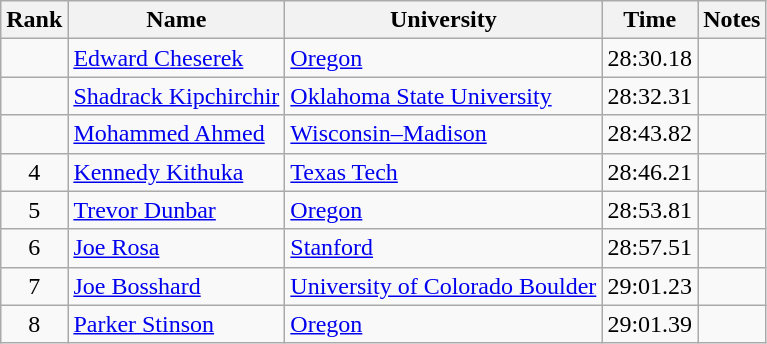<table class="wikitable sortable" style="text-align:center">
<tr>
<th>Rank</th>
<th>Name</th>
<th>University</th>
<th>Time</th>
<th>Notes</th>
</tr>
<tr>
<td></td>
<td align=left><a href='#'>Edward Cheserek</a> </td>
<td align=left><a href='#'>Oregon</a></td>
<td>28:30.18</td>
<td></td>
</tr>
<tr>
<td></td>
<td align=left><a href='#'>Shadrack Kipchirchir</a> </td>
<td align=left><a href='#'>Oklahoma State University</a></td>
<td>28:32.31</td>
<td></td>
</tr>
<tr>
<td></td>
<td align=left><a href='#'>Mohammed Ahmed</a> </td>
<td align=left><a href='#'>Wisconsin–Madison</a></td>
<td>28:43.82</td>
<td></td>
</tr>
<tr>
<td>4</td>
<td align=left><a href='#'>Kennedy Kithuka</a> </td>
<td align=left><a href='#'>Texas Tech</a></td>
<td>28:46.21</td>
<td></td>
</tr>
<tr>
<td>5</td>
<td align=left><a href='#'>Trevor Dunbar</a></td>
<td align="left"><a href='#'>Oregon</a></td>
<td>28:53.81</td>
<td></td>
</tr>
<tr>
<td>6</td>
<td align=left><a href='#'>Joe Rosa</a> </td>
<td align="left"><a href='#'>Stanford</a></td>
<td>28:57.51</td>
<td></td>
</tr>
<tr>
<td>7</td>
<td align=left><a href='#'>Joe Bosshard</a></td>
<td align="left"><a href='#'>University of Colorado Boulder</a></td>
<td>29:01.23</td>
<td></td>
</tr>
<tr>
<td>8</td>
<td align=left><a href='#'>Parker Stinson</a></td>
<td align="left"><a href='#'>Oregon</a></td>
<td>29:01.39</td>
<td></td>
</tr>
</table>
